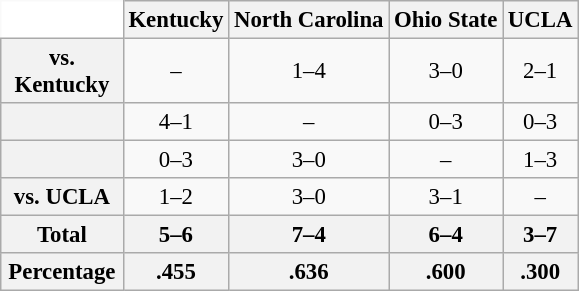<table class="wikitable" style="font-size:95%; text-align:center;">
<tr>
<th colspan=1 style="background:white; border-top-style:hidden; border-left-style:hidden;"   width=75></th>
<th style=>Kentucky</th>
<th style=>North Carolina</th>
<th style=>Ohio State</th>
<th style=>UCLA</th>
</tr>
<tr style="text-align:center;">
<th>vs. Kentucky</th>
<td>–</td>
<td>1–4</td>
<td>3–0</td>
<td>2–1</td>
</tr>
<tr style="text-align:center;">
<th></th>
<td>4–1</td>
<td>–</td>
<td>0–3</td>
<td>0–3</td>
</tr>
<tr style="text-align:center;">
<th></th>
<td>0–3</td>
<td>3–0</td>
<td>–</td>
<td>1–3</td>
</tr>
<tr style="text-align:center;">
<th>vs. UCLA</th>
<td>1–2</td>
<td>3–0</td>
<td>3–1</td>
<td>–</td>
</tr>
<tr style="text-align:center;">
<th>Total</th>
<th>5–6</th>
<th>7–4</th>
<th>6–4</th>
<th>3–7</th>
</tr>
<tr style="text-align:center;">
<th>Percentage</th>
<th>.455</th>
<th>.636</th>
<th>.600</th>
<th>.300</th>
</tr>
</table>
